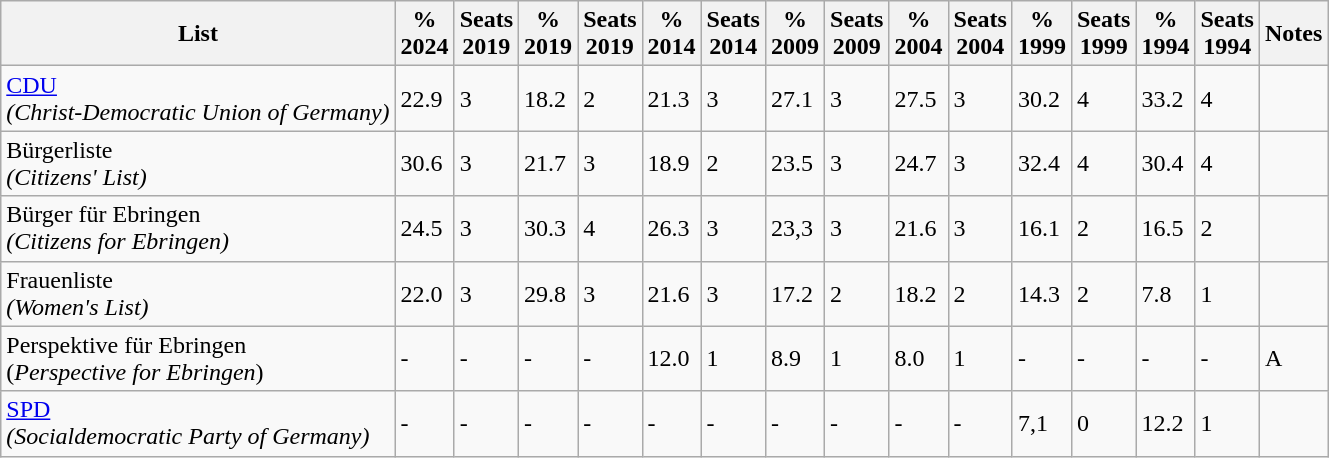<table class="wikitable sortable">
<tr class="hintergrundfarbe5">
<th>List</th>
<th>%<br>2024</th>
<th>Seats<br>2019</th>
<th>%<br>2019</th>
<th>Seats<br>2019</th>
<th>%<br>2014</th>
<th>Seats<br>2014</th>
<th>%<br>2009</th>
<th>Seats<br>2009</th>
<th>%<br>2004</th>
<th>Seats<br>2004</th>
<th>%<br>1999</th>
<th>Seats<br>1999</th>
<th>%<br>1994</th>
<th>Seats<br>1994</th>
<th>Notes</th>
</tr>
<tr>
<td><a href='#'>CDU</a><br><em>(Christ-Democratic Union of Germany)</em></td>
<td>22.9</td>
<td>3</td>
<td>18.2</td>
<td>2</td>
<td>21.3</td>
<td>3</td>
<td>27.1</td>
<td>3</td>
<td>27.5</td>
<td>3</td>
<td>30.2</td>
<td>4</td>
<td>33.2</td>
<td>4</td>
<td> </td>
</tr>
<tr>
<td>Bürgerliste<br><em>(Citizens' List)</em></td>
<td>30.6</td>
<td>3</td>
<td>21.7</td>
<td>3</td>
<td>18.9</td>
<td>2</td>
<td>23.5</td>
<td>3</td>
<td>24.7</td>
<td>3</td>
<td>32.4</td>
<td>4</td>
<td>30.4</td>
<td>4</td>
<td> </td>
</tr>
<tr>
<td>Bürger für Ebringen<br><em>(Citizens for Ebringen)</em></td>
<td>24.5</td>
<td>3</td>
<td>30.3</td>
<td>4</td>
<td>26.3</td>
<td>3</td>
<td>23,3</td>
<td>3</td>
<td>21.6</td>
<td>3</td>
<td>16.1</td>
<td>2</td>
<td>16.5</td>
<td>2</td>
<td> </td>
</tr>
<tr>
<td>Frauenliste<br><em>(Women's List)</em></td>
<td>22.0</td>
<td>3</td>
<td>29.8</td>
<td>3</td>
<td>21.6</td>
<td>3</td>
<td>17.2</td>
<td>2</td>
<td>18.2</td>
<td>2</td>
<td>14.3</td>
<td>2</td>
<td>7.8</td>
<td>1</td>
<td> </td>
</tr>
<tr>
<td>Perspektive für Ebringen<br>(<em>Perspective for Ebringen</em>)</td>
<td>-</td>
<td>-</td>
<td>-</td>
<td>-</td>
<td>12.0</td>
<td>1</td>
<td>8.9</td>
<td>1</td>
<td>8.0</td>
<td>1</td>
<td>-</td>
<td>-</td>
<td>-</td>
<td>-</td>
<td>A</td>
</tr>
<tr>
<td><a href='#'>SPD</a><br><em>(Socialdemocratic Party of Germany)</em></td>
<td>-</td>
<td>-</td>
<td>-</td>
<td>-</td>
<td>-</td>
<td>-</td>
<td>-</td>
<td>-</td>
<td>-</td>
<td>-</td>
<td>7,1</td>
<td>0</td>
<td>12.2</td>
<td>1</td>
<td> </td>
</tr>
</table>
